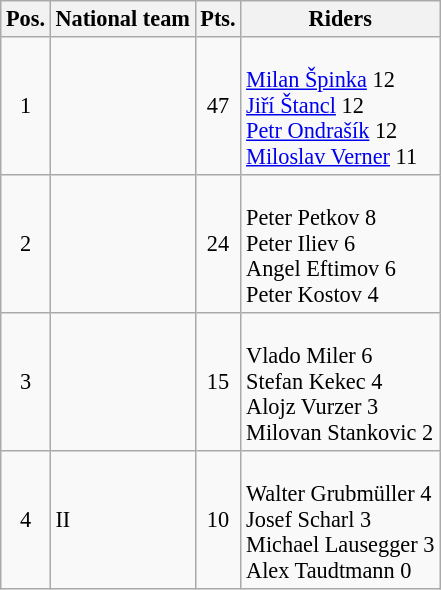<table class=wikitable style="font-size:93%;">
<tr>
<th>Pos.</th>
<th>National team</th>
<th>Pts.</th>
<th>Riders</th>
</tr>
<tr align=center >
<td>1</td>
<td align=left></td>
<td>47</td>
<td align=left><br><a href='#'>Milan Špinka</a> 12<br>
<a href='#'>Jiří Štancl</a> 12<br>
<a href='#'>Petr Ondrašík</a> 12<br>
<a href='#'>Miloslav Verner</a> 11</td>
</tr>
<tr align=center >
<td>2</td>
<td align=left></td>
<td>24</td>
<td align=left><br>Peter Petkov 8<br>
Peter Iliev 6<br>
Angel Eftimov 6<br>
Peter Kostov 4</td>
</tr>
<tr align=center>
<td>3</td>
<td align=left></td>
<td>15</td>
<td align=left><br>Vlado Miler 6<br>
Stefan Kekec 4<br>
Alojz Vurzer 3<br>
Milovan Stankovic 2</td>
</tr>
<tr align=center>
<td>4</td>
<td align=left> II</td>
<td>10</td>
<td align=left><br>Walter Grubmüller 4<br>
Josef Scharl 3<br>
Michael Lausegger 3<br>
Alex Taudtmann 0</td>
</tr>
</table>
